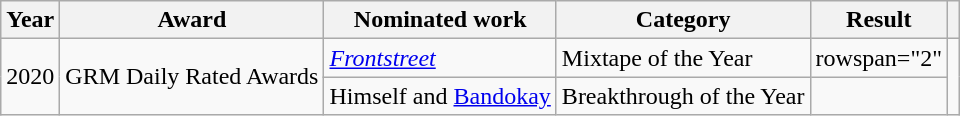<table class="wikitable sortable plainrowheaders" style="width: auto;">
<tr>
<th scope="col">Year</th>
<th scope="col">Award</th>
<th scope="col">Nominated work</th>
<th scope="col">Category</th>
<th scope="col">Result</th>
<th scope="col" class="unsortable"></th>
</tr>
<tr>
<td rowspan="2">2020</td>
<td rowspan="2">GRM Daily Rated Awards</td>
<td><a href='#'><em>Frontstreet</em></a></td>
<td>Mixtape of the Year</td>
<td>rowspan="2"</td>
<td rowspan="2"></td>
</tr>
<tr>
<td>Himself and <a href='#'>Bandokay</a></td>
<td>Breakthrough of the Year</td>
</tr>
</table>
